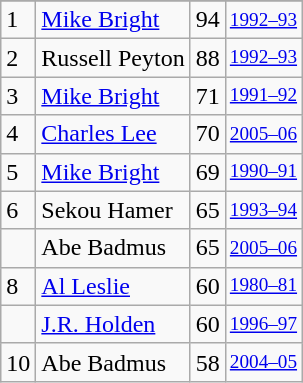<table class="wikitable">
<tr>
</tr>
<tr>
<td>1</td>
<td><a href='#'>Mike Bright</a></td>
<td>94</td>
<td style="font-size:80%;"><a href='#'>1992–93</a></td>
</tr>
<tr>
<td>2</td>
<td>Russell Peyton</td>
<td>88</td>
<td style="font-size:80%;"><a href='#'>1992–93</a></td>
</tr>
<tr>
<td>3</td>
<td><a href='#'>Mike Bright</a></td>
<td>71</td>
<td style="font-size:80%;"><a href='#'>1991–92</a></td>
</tr>
<tr>
<td>4</td>
<td><a href='#'>Charles Lee</a></td>
<td>70</td>
<td style="font-size:80%;"><a href='#'>2005–06</a></td>
</tr>
<tr>
<td>5</td>
<td><a href='#'>Mike Bright</a></td>
<td>69</td>
<td style="font-size:80%;"><a href='#'>1990–91</a></td>
</tr>
<tr>
<td>6</td>
<td>Sekou Hamer</td>
<td>65</td>
<td style="font-size:80%;"><a href='#'>1993–94</a></td>
</tr>
<tr>
<td></td>
<td>Abe Badmus</td>
<td>65</td>
<td style="font-size:80%;"><a href='#'>2005–06</a></td>
</tr>
<tr>
<td>8</td>
<td><a href='#'>Al Leslie</a></td>
<td>60</td>
<td style="font-size:80%;"><a href='#'>1980–81</a></td>
</tr>
<tr>
<td></td>
<td><a href='#'>J.R. Holden</a></td>
<td>60</td>
<td style="font-size:80%;"><a href='#'>1996–97</a></td>
</tr>
<tr>
<td>10</td>
<td>Abe Badmus</td>
<td>58</td>
<td style="font-size:80%;"><a href='#'>2004–05</a></td>
</tr>
</table>
